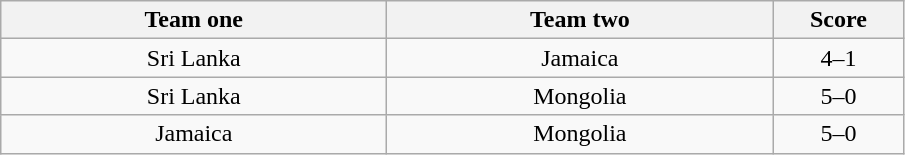<table class="wikitable" style="text-align: center">
<tr>
<th width=250>Team one</th>
<th width=250>Team two</th>
<th width=80>Score</th>
</tr>
<tr>
<td> Sri Lanka</td>
<td> Jamaica</td>
<td>4–1</td>
</tr>
<tr>
<td> Sri Lanka</td>
<td> Mongolia</td>
<td>5–0</td>
</tr>
<tr>
<td> Jamaica</td>
<td> Mongolia</td>
<td>5–0</td>
</tr>
</table>
